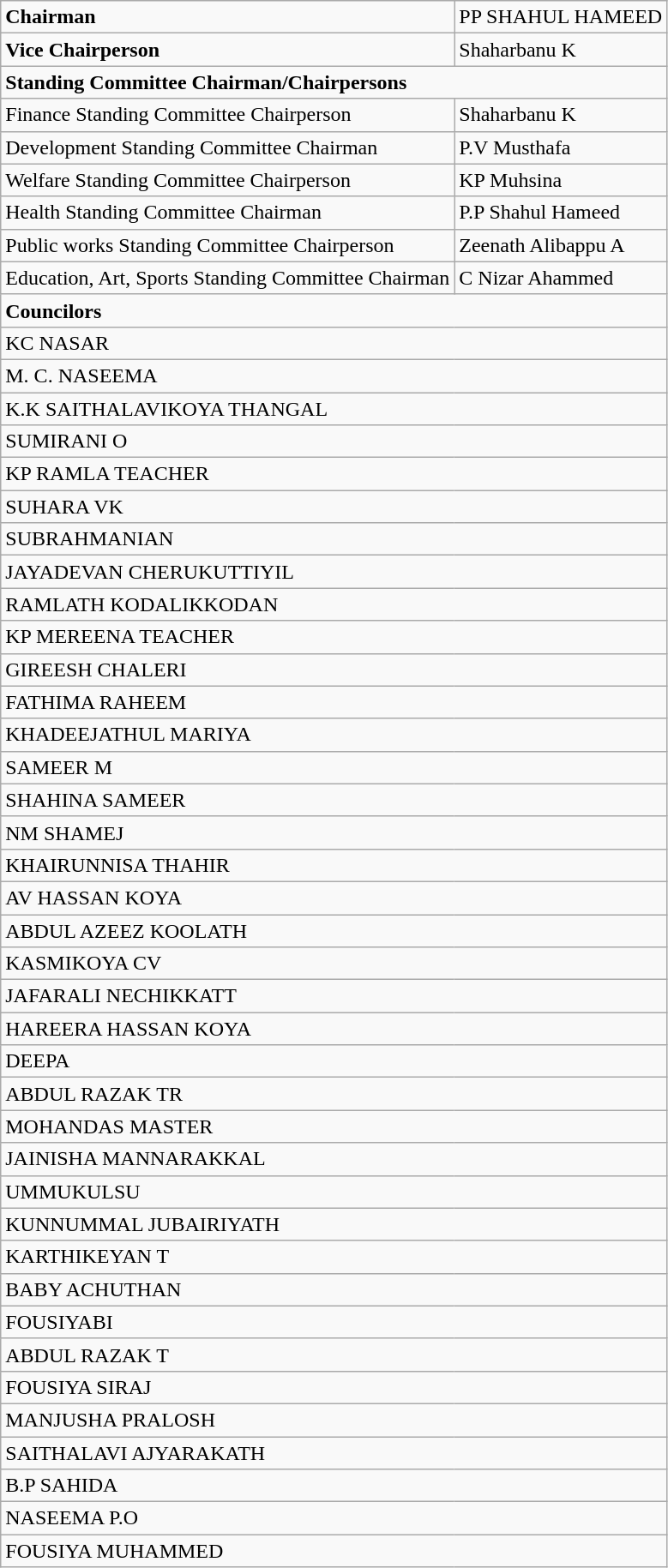<table class="wikitable">
<tr>
<td><strong>Chairman</strong></td>
<td>PP SHAHUL HAMEED</td>
</tr>
<tr>
<td><strong>Vice Chairperson</strong></td>
<td>Shaharbanu K</td>
</tr>
<tr>
<td colspan="2"><strong>Standing Committee Chairman/Chairpersons</strong></td>
</tr>
<tr>
<td>Finance Standing Committee Chairperson</td>
<td>Shaharbanu K</td>
</tr>
<tr>
<td>Development Standing Committee Chairman</td>
<td>P.V Musthafa</td>
</tr>
<tr>
<td>Welfare Standing Committee Chairperson</td>
<td>KP Muhsina</td>
</tr>
<tr>
<td>Health Standing Committee Chairman</td>
<td>P.P Shahul Hameed</td>
</tr>
<tr>
<td>Public works Standing Committee Chairperson</td>
<td>Zeenath Alibappu A</td>
</tr>
<tr>
<td>Education, Art, Sports Standing Committee Chairman</td>
<td>C Nizar Ahammed</td>
</tr>
<tr>
<td colspan="2"><strong>Councilors</strong></td>
</tr>
<tr>
<td colspan="2">KC NASAR</td>
</tr>
<tr>
<td colspan="2">M. C. NASEEMA</td>
</tr>
<tr>
<td colspan="2">K.K SAITHALAVIKOYA THANGAL</td>
</tr>
<tr>
<td colspan="2">SUMIRANI O</td>
</tr>
<tr>
<td colspan="2">KP RAMLA TEACHER</td>
</tr>
<tr>
<td colspan="2">SUHARA VK</td>
</tr>
<tr>
<td colspan="2">SUBRAHMANIAN</td>
</tr>
<tr>
<td colspan="2">JAYADEVAN CHERUKUTTIYIL</td>
</tr>
<tr>
<td colspan="2">RAMLATH KODALIKKODAN</td>
</tr>
<tr>
<td colspan="2">KP MEREENA TEACHER</td>
</tr>
<tr>
<td colspan="2">GIREESH CHALERI</td>
</tr>
<tr>
<td colspan="2">FATHIMA RAHEEM</td>
</tr>
<tr>
<td colspan="2">KHADEEJATHUL MARIYA</td>
</tr>
<tr>
<td colspan="2">SAMEER M</td>
</tr>
<tr>
<td colspan="2">SHAHINA SAMEER</td>
</tr>
<tr>
<td colspan="2">NM SHAMEJ</td>
</tr>
<tr>
<td colspan="2">KHAIRUNNISA THAHIR</td>
</tr>
<tr>
<td colspan="2">AV HASSAN KOYA</td>
</tr>
<tr>
<td colspan="2">ABDUL AZEEZ KOOLATH</td>
</tr>
<tr>
<td colspan="2">KASMIKOYA CV</td>
</tr>
<tr>
<td colspan="2">JAFARALI NECHIKKATT</td>
</tr>
<tr>
<td colspan="2">HAREERA HASSAN KOYA</td>
</tr>
<tr>
<td colspan="2">DEEPA</td>
</tr>
<tr>
<td colspan="2">ABDUL RAZAK TR</td>
</tr>
<tr>
<td colspan="2">MOHANDAS MASTER</td>
</tr>
<tr>
<td colspan="2">JAINISHA MANNARAKKAL</td>
</tr>
<tr>
<td colspan="2">UMMUKULSU</td>
</tr>
<tr>
<td colspan="2">KUNNUMMAL JUBAIRIYATH</td>
</tr>
<tr>
<td colspan="2">KARTHIKEYAN T</td>
</tr>
<tr>
<td colspan="2">BABY ACHUTHAN</td>
</tr>
<tr>
<td colspan="2">FOUSIYABI</td>
</tr>
<tr>
<td colspan="2">ABDUL RAZAK T</td>
</tr>
<tr>
<td colspan="2">FOUSIYA SIRAJ</td>
</tr>
<tr>
<td colspan="2">MANJUSHA PRALOSH</td>
</tr>
<tr>
<td colspan="2">SAITHALAVI AJYARAKATH</td>
</tr>
<tr>
<td colspan="2">B.P SAHIDA</td>
</tr>
<tr>
<td colspan="2">NASEEMA P.O</td>
</tr>
<tr>
<td colspan="2">FOUSIYA MUHAMMED</td>
</tr>
</table>
